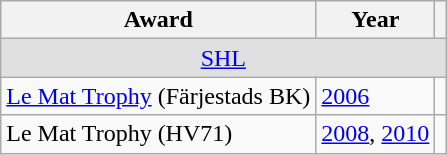<table class="wikitable">
<tr>
<th>Award</th>
<th>Year</th>
<th></th>
</tr>
<tr ALIGN="center" bgcolor="#e0e0e0">
<td colspan="3"><a href='#'>SHL</a></td>
</tr>
<tr>
<td><a href='#'>Le Mat Trophy</a> (Färjestads BK)</td>
<td><a href='#'>2006</a></td>
<td></td>
</tr>
<tr>
<td>Le Mat Trophy (HV71)</td>
<td><a href='#'>2008</a>, <a href='#'>2010</a></td>
<td></td>
</tr>
</table>
